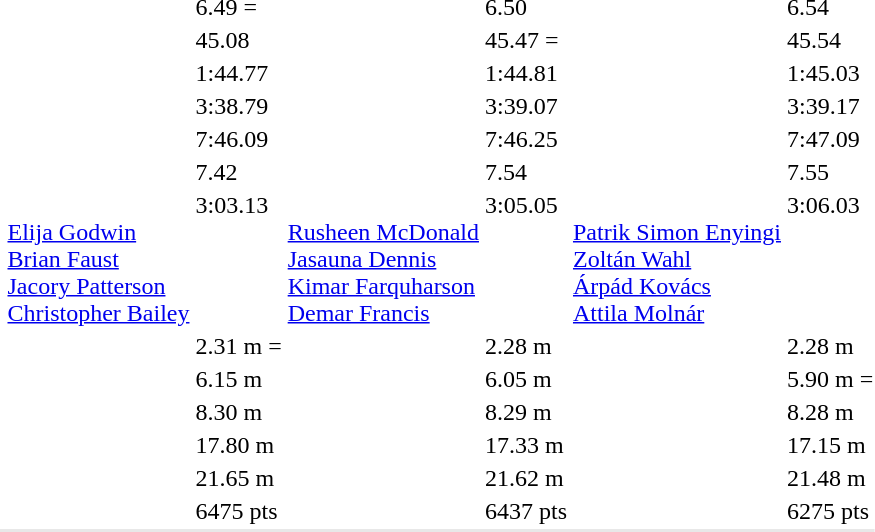<table>
<tr>
<td></td>
<td></td>
<td>6.49 =</td>
<td></td>
<td>6.50</td>
<td></td>
<td>6.54</td>
</tr>
<tr>
<td></td>
<td></td>
<td>45.08</td>
<td></td>
<td>45.47 =</td>
<td></td>
<td>45.54</td>
</tr>
<tr>
<td></td>
<td></td>
<td>1:44.77</td>
<td></td>
<td>1:44.81</td>
<td></td>
<td>1:45.03</td>
</tr>
<tr>
<td></td>
<td></td>
<td>3:38.79</td>
<td></td>
<td>3:39.07</td>
<td></td>
<td>3:39.17</td>
</tr>
<tr>
<td></td>
<td></td>
<td>7:46.09 </td>
<td></td>
<td>7:46.25 </td>
<td></td>
<td>7:47.09</td>
</tr>
<tr>
<td></td>
<td></td>
<td>7.42</td>
<td></td>
<td>7.54</td>
<td></td>
<td>7.55</td>
</tr>
<tr valign=top>
<td></td>
<td><br><a href='#'>Elija Godwin</a><br><a href='#'>Brian Faust</a><br><a href='#'>Jacory Patterson</a><br><a href='#'>Christopher Bailey</a></td>
<td>3:03.13 </td>
<td><br><a href='#'>Rusheen McDonald</a><br><a href='#'>Jasauna Dennis</a><br><a href='#'>Kimar Farquharson</a><br><a href='#'>Demar Francis</a></td>
<td>3:05.05 </td>
<td><br><a href='#'>Patrik Simon Enyingi</a><br><a href='#'>Zoltán Wahl</a><br><a href='#'>Árpád Kovács</a><br><a href='#'>Attila Molnár</a></td>
<td>3:06.03 <strong></strong></td>
</tr>
<tr>
<td></td>
<td></td>
<td>2.31 m =</td>
<td></td>
<td>2.28 m</td>
<td></td>
<td>2.28 m</td>
</tr>
<tr>
<td></td>
<td></td>
<td>6.15 m</td>
<td></td>
<td>6.05 m <strong></strong></td>
<td></td>
<td>5.90 m =</td>
</tr>
<tr>
<td></td>
<td></td>
<td>8.30 m</td>
<td></td>
<td>8.29 m </td>
<td></td>
<td>8.28 m</td>
</tr>
<tr>
<td> </td>
<td></td>
<td>17.80 m </td>
<td></td>
<td>17.33 m </td>
<td></td>
<td>17.15 m </td>
</tr>
<tr>
<td></td>
<td></td>
<td>21.65 m </td>
<td></td>
<td>21.62 m </td>
<td></td>
<td>21.48 m</td>
</tr>
<tr>
<td></td>
<td></td>
<td>6475 pts</td>
<td></td>
<td>6437 pts <strong></strong></td>
<td></td>
<td>6275 pts</td>
</tr>
<tr style="background:#e8e8e8;">
<td colspan=7></td>
</tr>
</table>
